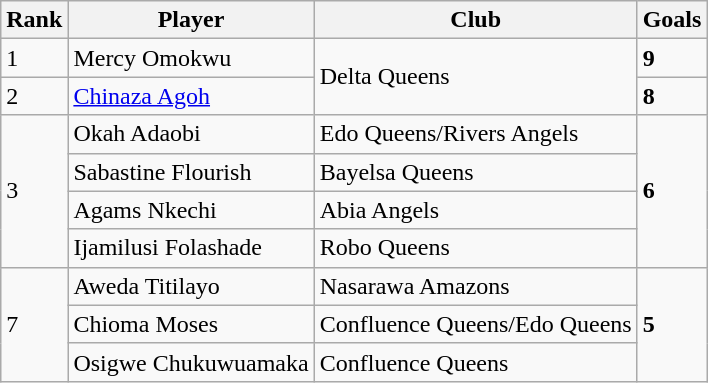<table class="wikitable">
<tr>
<th>Rank</th>
<th>Player</th>
<th>Club</th>
<th>Goals</th>
</tr>
<tr>
<td>1</td>
<td> Mercy Omokwu</td>
<td rowspan=2>Delta Queens</td>
<td><strong>9</strong></td>
</tr>
<tr>
<td>2</td>
<td> <a href='#'>Chinaza Agoh</a></td>
<td><strong>8</strong></td>
</tr>
<tr>
<td rowspan=4>3</td>
<td> Okah Adaobi</td>
<td>Edo Queens/Rivers Angels</td>
<td rowspan=4><strong>6</strong></td>
</tr>
<tr>
<td> Sabastine Flourish</td>
<td>Bayelsa Queens</td>
</tr>
<tr>
<td> Agams Nkechi</td>
<td>Abia Angels</td>
</tr>
<tr>
<td> Ijamilusi Folashade</td>
<td>Robo Queens</td>
</tr>
<tr>
<td rowspan=3>7</td>
<td> Aweda Titilayo</td>
<td>Nasarawa Amazons</td>
<td rowspan=3><strong>5</strong></td>
</tr>
<tr>
<td> Chioma Moses</td>
<td>Confluence Queens/Edo Queens</td>
</tr>
<tr>
<td> Osigwe Chukuwuamaka</td>
<td>Confluence Queens</td>
</tr>
</table>
